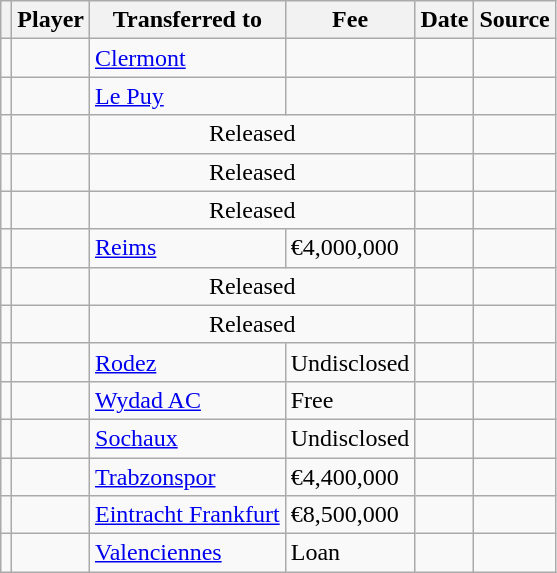<table class="wikitable plainrowheaders sortable">
<tr>
<th></th>
<th scope="col">Player</th>
<th>Transferred to</th>
<th style="width: 65px;">Fee</th>
<th scope="col">Date</th>
<th scope="col">Source</th>
</tr>
<tr>
<td align="center"></td>
<td></td>
<td> <a href='#'>Clermont</a></td>
<td></td>
<td></td>
<td></td>
</tr>
<tr>
<td align="center"></td>
<td></td>
<td> <a href='#'>Le Puy</a></td>
<td></td>
<td></td>
<td></td>
</tr>
<tr>
<td align="center"></td>
<td></td>
<td colspan="2" style="text-align: center;">Released</td>
<td></td>
<td></td>
</tr>
<tr>
<td align="center"></td>
<td></td>
<td colspan="2" style="text-align: center;">Released</td>
<td></td>
<td></td>
</tr>
<tr>
<td align="center"></td>
<td></td>
<td colspan="2" style="text-align: center;">Released</td>
<td></td>
<td></td>
</tr>
<tr>
<td align="center"></td>
<td></td>
<td> <a href='#'>Reims</a></td>
<td>€4,000,000</td>
<td></td>
<td></td>
</tr>
<tr>
<td align="center"></td>
<td></td>
<td colspan="2" style="text-align: center;">Released</td>
<td></td>
<td></td>
</tr>
<tr>
<td align="center"></td>
<td></td>
<td colspan="2" style="text-align: center;">Released</td>
<td></td>
<td></td>
</tr>
<tr>
<td align="center"></td>
<td></td>
<td> <a href='#'>Rodez</a></td>
<td>Undisclosed</td>
<td></td>
<td></td>
</tr>
<tr>
<td align="center"></td>
<td></td>
<td> <a href='#'>Wydad AC</a></td>
<td>Free</td>
<td></td>
<td></td>
</tr>
<tr>
<td align="center"></td>
<td></td>
<td> <a href='#'>Sochaux</a></td>
<td>Undisclosed</td>
<td></td>
<td></td>
</tr>
<tr>
<td align="center"></td>
<td></td>
<td> <a href='#'>Trabzonspor</a></td>
<td>€4,400,000</td>
<td></td>
<td></td>
</tr>
<tr>
<td align="center"></td>
<td></td>
<td> <a href='#'>Eintracht Frankfurt</a></td>
<td>€8,500,000</td>
<td></td>
<td></td>
</tr>
<tr>
<td align="center"></td>
<td></td>
<td> <a href='#'>Valenciennes</a></td>
<td>Loan</td>
<td></td>
<td></td>
</tr>
</table>
